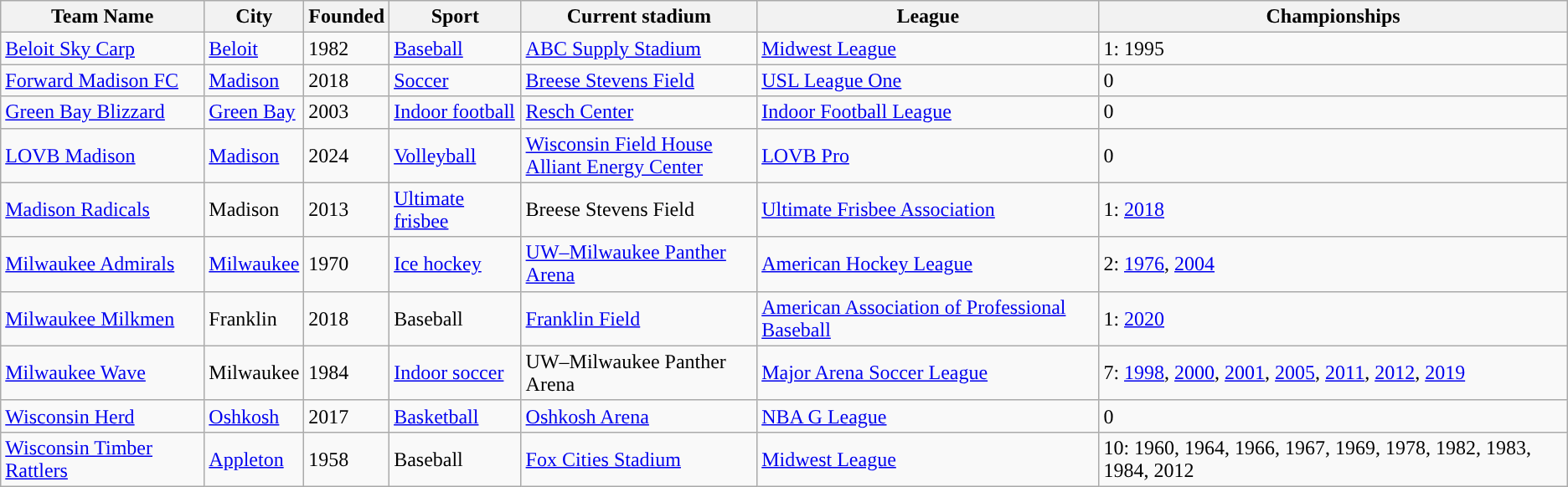<table class="wikitable sortable">
<tr>
<th>Team Name</th>
<th>City</th>
<th>Founded</th>
<th>Sport</th>
<th>Current stadium</th>
<th>League</th>
<th>Championships</th>
</tr>
<tr>
<td><a href='#'>Beloit Sky Carp</a></td>
<td><a href='#'>Beloit</a></td>
<td>1982</td>
<td><a href='#'>Baseball</a></td>
<td><a href='#'>ABC Supply Stadium</a></td>
<td><a href='#'>Midwest League</a></td>
<td>1: 1995</td>
</tr>
<tr>
<td><a href='#'>Forward Madison FC</a></td>
<td><a href='#'>Madison</a></td>
<td>2018</td>
<td><a href='#'>Soccer</a></td>
<td><a href='#'>Breese Stevens Field</a></td>
<td><a href='#'>USL League One</a></td>
<td>0</td>
</tr>
<tr>
<td><a href='#'>Green Bay Blizzard</a></td>
<td><a href='#'>Green Bay</a></td>
<td>2003</td>
<td><a href='#'>Indoor football</a></td>
<td><a href='#'>Resch Center</a></td>
<td><a href='#'>Indoor Football League</a></td>
<td>0</td>
</tr>
<tr>
<td><a href='#'>LOVB Madison</a></td>
<td><a href='#'>Madison</a></td>
<td>2024</td>
<td><a href='#'>Volleyball</a></td>
<td><a href='#'>Wisconsin Field House</a><br><a href='#'>Alliant Energy Center</a></td>
<td><a href='#'>LOVB Pro</a></td>
<td>0</td>
</tr>
<tr>
<td><a href='#'>Madison Radicals</a></td>
<td>Madison</td>
<td>2013</td>
<td><a href='#'>Ultimate frisbee</a></td>
<td>Breese Stevens Field</td>
<td><a href='#'>Ultimate Frisbee Association</a></td>
<td>1: <a href='#'>2018</a></td>
</tr>
<tr>
<td><a href='#'>Milwaukee Admirals</a></td>
<td><a href='#'>Milwaukee</a></td>
<td>1970</td>
<td><a href='#'>Ice hockey</a></td>
<td><a href='#'>UW–Milwaukee Panther Arena</a></td>
<td><a href='#'>American Hockey League</a></td>
<td>2: <a href='#'>1976</a>, <a href='#'>2004</a></td>
</tr>
<tr>
<td><a href='#'>Milwaukee Milkmen</a></td>
<td>Franklin</td>
<td>2018</td>
<td>Baseball</td>
<td><a href='#'>Franklin Field</a></td>
<td><a href='#'>American Association of Professional Baseball</a></td>
<td>1: <a href='#'>2020</a></td>
</tr>
<tr>
<td><a href='#'>Milwaukee Wave</a></td>
<td>Milwaukee</td>
<td>1984</td>
<td><a href='#'>Indoor soccer</a></td>
<td>UW–Milwaukee Panther Arena</td>
<td><a href='#'>Major Arena Soccer League</a></td>
<td>7: <a href='#'>1998</a>, <a href='#'>2000</a>, <a href='#'>2001</a>, <a href='#'>2005</a>, <a href='#'>2011</a>, <a href='#'>2012</a>, <a href='#'>2019</a></td>
</tr>
<tr>
<td><a href='#'>Wisconsin Herd</a></td>
<td><a href='#'>Oshkosh</a></td>
<td>2017</td>
<td><a href='#'>Basketball</a></td>
<td><a href='#'>Oshkosh Arena</a></td>
<td><a href='#'>NBA G League</a></td>
<td>0</td>
</tr>
<tr>
<td><a href='#'>Wisconsin Timber Rattlers</a></td>
<td><a href='#'>Appleton</a></td>
<td>1958</td>
<td>Baseball</td>
<td><a href='#'>Fox Cities Stadium</a></td>
<td><a href='#'>Midwest League</a></td>
<td>10: 1960, 1964, 1966, 1967, 1969, 1978, 1982, 1983, 1984, 2012</td>
</tr>
</table>
